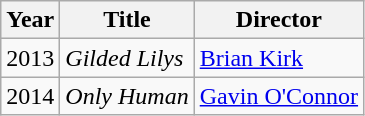<table class="wikitable">
<tr>
<th>Year</th>
<th>Title</th>
<th>Director</th>
</tr>
<tr>
<td>2013</td>
<td><em>Gilded Lilys</em></td>
<td><a href='#'>Brian Kirk</a></td>
</tr>
<tr>
<td>2014</td>
<td><em>Only Human</em></td>
<td><a href='#'>Gavin O'Connor</a></td>
</tr>
</table>
